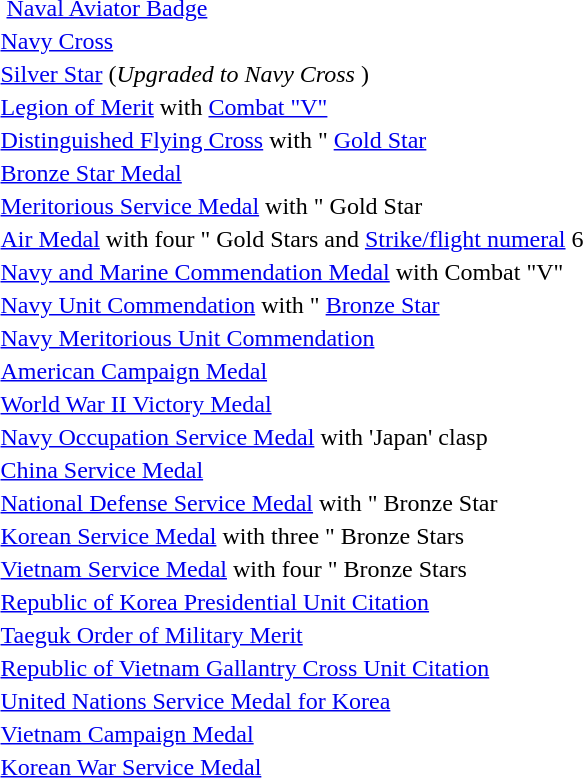<table>
<tr>
<td colspan="2">  <a href='#'>Naval Aviator Badge</a></td>
</tr>
<tr>
<td></td>
<td><a href='#'>Navy Cross</a></td>
</tr>
<tr>
<td></td>
<td><a href='#'>Silver Star</a> (<em>Upgraded to Navy Cross</em> )</td>
</tr>
<tr>
<td></td>
<td><a href='#'>Legion of Merit</a> with <a href='#'>Combat "V"</a></td>
</tr>
<tr>
<td></td>
<td><a href='#'>Distinguished Flying Cross</a> with " <a href='#'>Gold Star</a></td>
</tr>
<tr>
<td></td>
<td><a href='#'>Bronze Star Medal</a></td>
</tr>
<tr>
<td></td>
<td><a href='#'>Meritorious Service Medal</a> with " Gold Star</td>
</tr>
<tr>
<td><span></span></td>
<td><a href='#'>Air Medal</a> with four " Gold Stars and <a href='#'>Strike/flight numeral</a> 6</td>
</tr>
<tr>
<td></td>
<td><a href='#'>Navy and Marine Commendation Medal</a> with Combat "V"</td>
</tr>
<tr>
<td></td>
<td><a href='#'>Navy Unit Commendation</a> with " <a href='#'>Bronze Star</a></td>
</tr>
<tr>
<td></td>
<td><a href='#'>Navy Meritorious Unit Commendation</a></td>
</tr>
<tr>
<td></td>
<td><a href='#'>American Campaign Medal</a></td>
</tr>
<tr>
<td></td>
<td><a href='#'>World War II Victory Medal</a></td>
</tr>
<tr>
<td></td>
<td><a href='#'>Navy Occupation Service Medal</a> with 'Japan' clasp</td>
</tr>
<tr>
<td></td>
<td><a href='#'>China Service Medal</a></td>
</tr>
<tr>
<td></td>
<td><a href='#'>National Defense Service Medal</a> with " Bronze Star</td>
</tr>
<tr>
<td></td>
<td><a href='#'>Korean Service Medal</a> with three " Bronze Stars</td>
</tr>
<tr>
<td></td>
<td><a href='#'>Vietnam Service Medal</a> with four " Bronze Stars</td>
</tr>
<tr>
<td></td>
<td><a href='#'>Republic of Korea Presidential Unit Citation</a></td>
</tr>
<tr>
<td></td>
<td><a href='#'>Taeguk Order of Military Merit</a></td>
</tr>
<tr>
<td></td>
<td><a href='#'>Republic of Vietnam Gallantry Cross Unit Citation</a></td>
</tr>
<tr>
<td></td>
<td><a href='#'>United Nations Service Medal for Korea</a></td>
</tr>
<tr>
<td></td>
<td><a href='#'>Vietnam Campaign Medal</a></td>
</tr>
<tr>
<td></td>
<td><a href='#'>Korean War Service Medal</a></td>
</tr>
<tr>
</tr>
</table>
